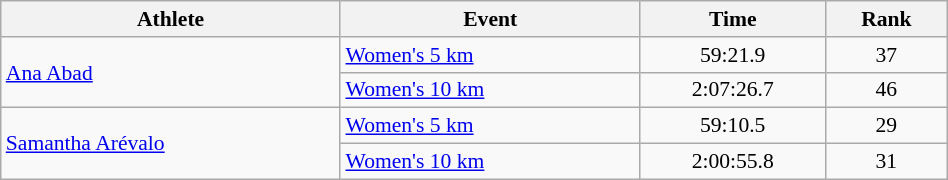<table class="wikitable" style="text-align:center; font-size:90%; width:50%;">
<tr>
<th>Athlete</th>
<th>Event</th>
<th>Time</th>
<th>Rank</th>
</tr>
<tr>
<td align=left rowspan=2><a href='#'>Ana Abad</a></td>
<td align=left><a href='#'>Women's 5 km</a></td>
<td>59:21.9</td>
<td>37</td>
</tr>
<tr>
<td align=left><a href='#'>Women's 10 km</a></td>
<td>2:07:26.7</td>
<td>46</td>
</tr>
<tr>
<td align=left rowspan=2><a href='#'>Samantha Arévalo</a></td>
<td align=left><a href='#'>Women's 5 km</a></td>
<td>59:10.5</td>
<td>29</td>
</tr>
<tr>
<td align=left><a href='#'>Women's 10 km</a></td>
<td>2:00:55.8</td>
<td>31</td>
</tr>
</table>
